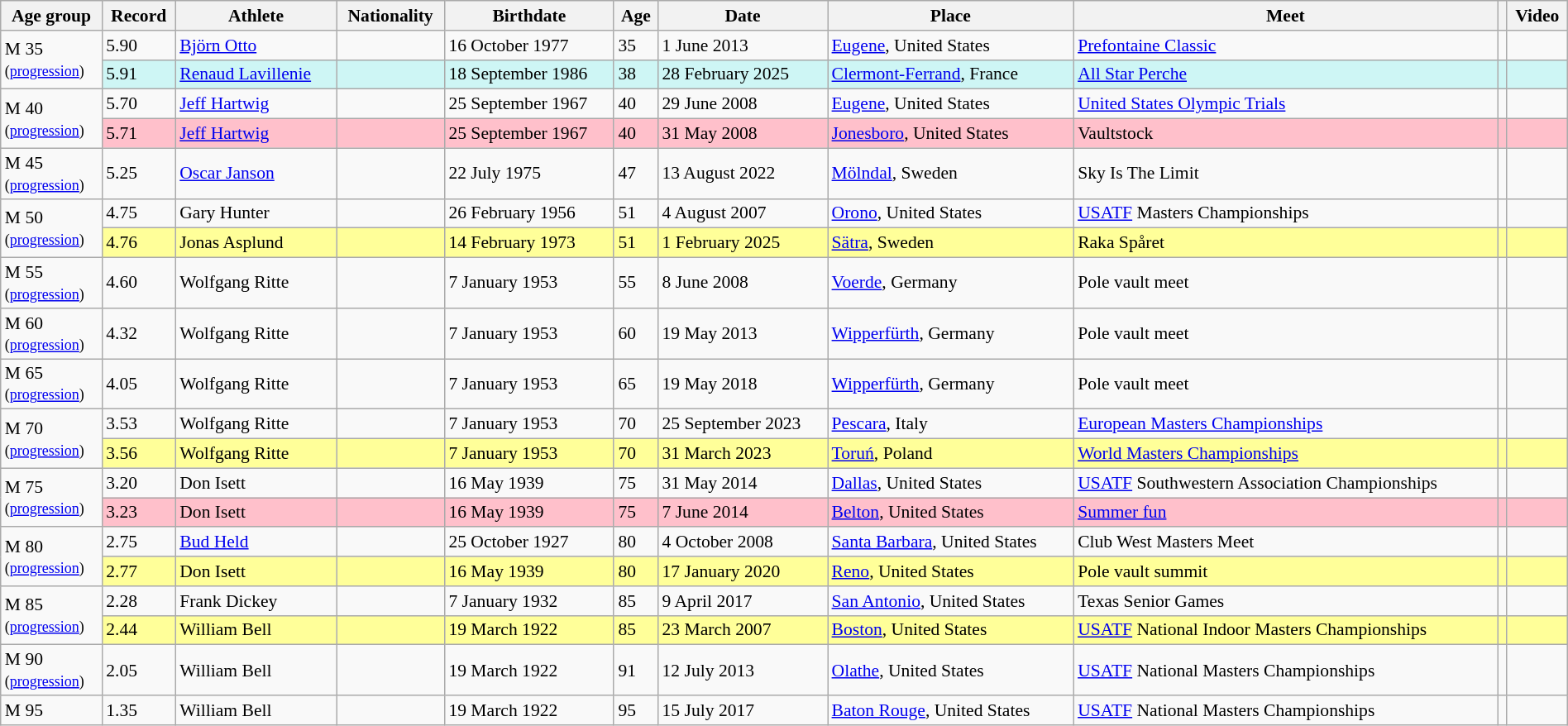<table class="wikitable" style="font-size:90%; width: 100%;">
<tr>
<th>Age group</th>
<th>Record</th>
<th>Athlete</th>
<th>Nationality</th>
<th>Birthdate</th>
<th>Age</th>
<th>Date</th>
<th>Place</th>
<th>Meet</th>
<th></th>
<th>Video</th>
</tr>
<tr>
<td rowspan=2>M 35 <br><small>(<a href='#'>progression</a>)</small></td>
<td>5.90</td>
<td><a href='#'>Björn Otto</a></td>
<td></td>
<td>16 October 1977</td>
<td>35</td>
<td>1 June 2013</td>
<td><a href='#'>Eugene</a>, United States</td>
<td><a href='#'>Prefontaine Classic</a></td>
<td></td>
<td></td>
</tr>
<tr style="background:#cef6f5;">
<td>5.91 </td>
<td><a href='#'>Renaud Lavillenie</a></td>
<td></td>
<td>18 September 1986</td>
<td>38</td>
<td>28 February 2025</td>
<td><a href='#'>Clermont-Ferrand</a>, France</td>
<td><a href='#'>All Star Perche</a></td>
<td></td>
<td></td>
</tr>
<tr>
<td rowspan=2>M 40 <br><small>(<a href='#'>progression</a>)</small></td>
<td>5.70</td>
<td><a href='#'>Jeff Hartwig</a></td>
<td></td>
<td>25 September 1967</td>
<td>40</td>
<td>29 June 2008</td>
<td><a href='#'>Eugene</a>, United States</td>
<td><a href='#'>United States Olympic Trials</a></td>
<td></td>
<td></td>
</tr>
<tr style="background:pink">
<td>5.71 </td>
<td><a href='#'>Jeff Hartwig</a></td>
<td></td>
<td>25 September 1967</td>
<td>40</td>
<td>31 May 2008</td>
<td><a href='#'>Jonesboro</a>, United States</td>
<td>Vaultstock</td>
<td></td>
<td></td>
</tr>
<tr>
<td>M 45 <br><small>(<a href='#'>progression</a>)</small></td>
<td>5.25</td>
<td><a href='#'>Oscar Janson</a></td>
<td></td>
<td>22 July 1975</td>
<td>47</td>
<td>13 August 2022</td>
<td><a href='#'>Mölndal</a>, Sweden</td>
<td>Sky Is The Limit</td>
<td></td>
<td></td>
</tr>
<tr>
<td rowspan=2>M 50 <br><small>(<a href='#'>progression</a>)</small></td>
<td>4.75</td>
<td>Gary Hunter</td>
<td></td>
<td>26 February 1956</td>
<td>51</td>
<td>4 August 2007</td>
<td><a href='#'>Orono</a>, United States</td>
<td><a href='#'>USATF</a> Masters Championships</td>
<td></td>
<td></td>
</tr>
<tr style="background:#ff9;">
<td>4.76 </td>
<td>Jonas Asplund</td>
<td></td>
<td>14 February 1973</td>
<td>51</td>
<td>1 February 2025</td>
<td><a href='#'>Sätra</a>, Sweden</td>
<td>Raka Spåret</td>
<td></td>
<td></td>
</tr>
<tr>
<td>M 55 <br><small>(<a href='#'>progression</a>)</small></td>
<td>4.60</td>
<td>Wolfgang Ritte</td>
<td></td>
<td>7 January 1953</td>
<td>55</td>
<td>8 June 2008</td>
<td><a href='#'>Voerde</a>, Germany</td>
<td>Pole vault meet</td>
<td></td>
<td></td>
</tr>
<tr>
<td>M 60 <br><small>(<a href='#'>progression</a>)</small></td>
<td>4.32</td>
<td>Wolfgang Ritte</td>
<td></td>
<td>7 January 1953</td>
<td>60</td>
<td>19 May 2013</td>
<td><a href='#'>Wipperfürth</a>, Germany</td>
<td>Pole vault meet</td>
<td></td>
<td></td>
</tr>
<tr>
<td>M 65 <br><small>(<a href='#'>progression</a>)</small></td>
<td>4.05</td>
<td>Wolfgang Ritte</td>
<td></td>
<td>7 January 1953</td>
<td>65</td>
<td>19 May 2018</td>
<td><a href='#'>Wipperfürth</a>, Germany</td>
<td>Pole vault meet</td>
<td></td>
<td></td>
</tr>
<tr>
<td rowspan=2>M 70 <br><small>(<a href='#'>progression</a>)</small></td>
<td>3.53</td>
<td>Wolfgang Ritte</td>
<td></td>
<td>7 January 1953</td>
<td>70</td>
<td>25 September 2023</td>
<td><a href='#'>Pescara</a>, Italy</td>
<td><a href='#'>European Masters Championships</a></td>
<td></td>
<td></td>
</tr>
<tr style="background:#ff9;">
<td>3.56 </td>
<td>Wolfgang Ritte</td>
<td></td>
<td>7 January 1953</td>
<td>70</td>
<td>31 March 2023</td>
<td><a href='#'>Toruń</a>, Poland</td>
<td><a href='#'>World Masters Championships</a></td>
<td></td>
<td></td>
</tr>
<tr>
<td rowspan=2>M 75 <br><small>(<a href='#'>progression</a>)</small></td>
<td>3.20</td>
<td>Don Isett</td>
<td></td>
<td>16 May 1939</td>
<td>75</td>
<td>31 May 2014</td>
<td><a href='#'>Dallas</a>, United States</td>
<td><a href='#'>USATF</a> Southwestern Association Championships</td>
<td></td>
<td></td>
</tr>
<tr style="background:pink">
<td>3.23</td>
<td>Don Isett</td>
<td></td>
<td>16 May 1939</td>
<td>75</td>
<td>7 June 2014</td>
<td><a href='#'>Belton</a>, United States</td>
<td><a href='#'>Summer fun</a></td>
<td></td>
<td></td>
</tr>
<tr>
<td rowspan=2>M 80 <br><small>(<a href='#'>progression</a>)</small></td>
<td>2.75</td>
<td><a href='#'>Bud Held</a></td>
<td></td>
<td>25 October 1927</td>
<td>80</td>
<td>4 October 2008</td>
<td><a href='#'>Santa Barbara</a>, United States</td>
<td>Club West Masters Meet</td>
<td></td>
<td></td>
</tr>
<tr style="background:#ff9;">
<td>2.77  </td>
<td>Don Isett</td>
<td></td>
<td>16 May 1939</td>
<td>80</td>
<td>17 January 2020</td>
<td><a href='#'>Reno</a>, United States</td>
<td>Pole vault summit</td>
<td></td>
<td></td>
</tr>
<tr>
<td rowspan=2>M 85 <br><small>(<a href='#'>progression</a>)</small></td>
<td>2.28</td>
<td>Frank Dickey</td>
<td></td>
<td>7 January 1932</td>
<td>85</td>
<td>9 April 2017</td>
<td><a href='#'>San Antonio</a>, United States</td>
<td>Texas Senior Games</td>
<td></td>
<td></td>
</tr>
<tr style="background:#ff9;">
<td>2.44 </td>
<td>William Bell</td>
<td></td>
<td>19 March 1922</td>
<td>85</td>
<td>23 March 2007</td>
<td><a href='#'>Boston</a>, United States</td>
<td><a href='#'>USATF</a> National Indoor Masters Championships</td>
<td></td>
<td></td>
</tr>
<tr>
<td>M 90 <br><small>(<a href='#'>progression</a>)</small></td>
<td>2.05</td>
<td>William Bell</td>
<td></td>
<td>19 March 1922</td>
<td>91</td>
<td>12 July 2013</td>
<td><a href='#'>Olathe</a>, United States</td>
<td><a href='#'>USATF</a> National Masters Championships</td>
<td></td>
<td></td>
</tr>
<tr>
<td>M 95</td>
<td>1.35</td>
<td>William Bell</td>
<td></td>
<td>19 March 1922</td>
<td>95</td>
<td>15 July 2017</td>
<td><a href='#'>Baton Rouge</a>, United States</td>
<td><a href='#'>USATF</a> National Masters Championships</td>
<td></td>
<td></td>
</tr>
</table>
